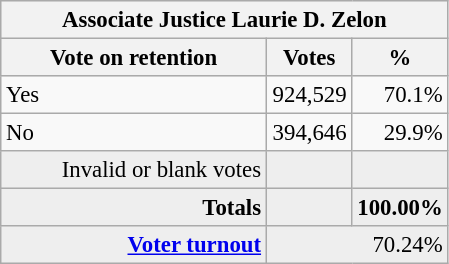<table class="wikitable" style="font-size: 95%;">
<tr style="background-color:#E9E9E9">
<th colspan=7>Associate Justice Laurie D. Zelon</th>
</tr>
<tr style="background-color:#E9E9E9">
<th style="width: 170px">Vote on retention</th>
<th style="width: 50px">Votes</th>
<th style="width: 40px">%</th>
</tr>
<tr>
<td>Yes</td>
<td align="right">924,529</td>
<td align="right">70.1%</td>
</tr>
<tr>
<td>No</td>
<td align="right">394,646</td>
<td align="right">29.9%</td>
</tr>
<tr bgcolor="#EEEEEE">
<td align="right">Invalid or blank votes</td>
<td align="right"></td>
<td align="right"></td>
</tr>
<tr bgcolor="#EEEEEE">
<td align="right"><strong>Totals</strong></td>
<td align="right"><strong></strong></td>
<td align="right"><strong>100.00%</strong></td>
</tr>
<tr bgcolor="#EEEEEE">
<td align="right"><strong><a href='#'>Voter turnout</a></strong></td>
<td colspan="2" align="right">70.24%</td>
</tr>
</table>
